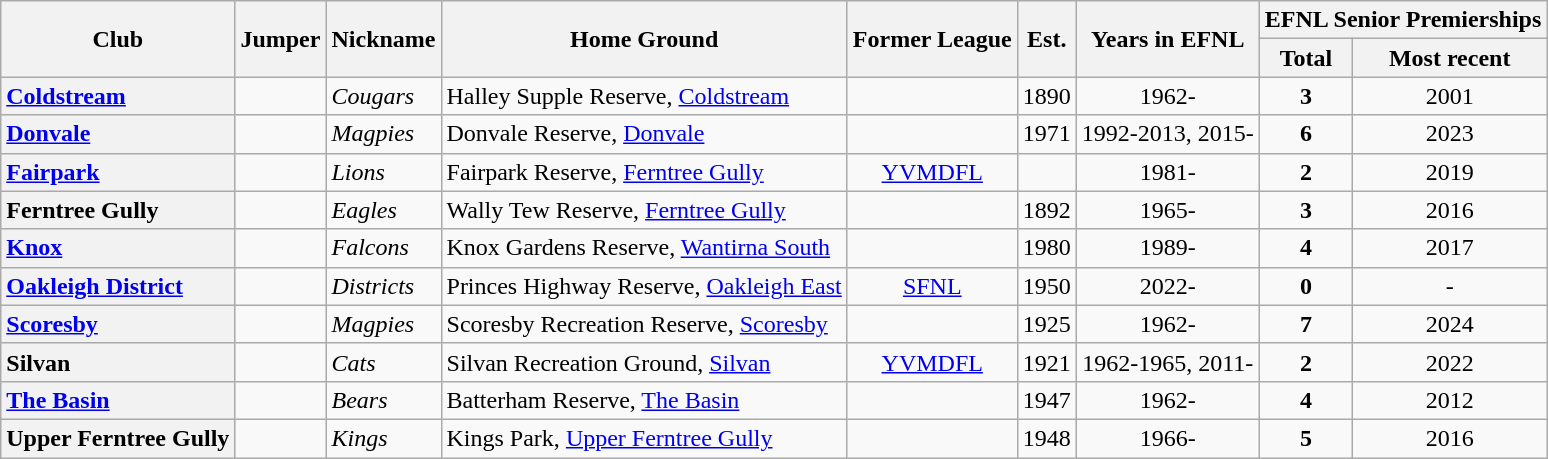<table class="wikitable sortable">
<tr>
<th rowspan="2">Club</th>
<th rowspan="2">Jumper</th>
<th rowspan="2">Nickname</th>
<th rowspan="2">Home Ground</th>
<th rowspan="2">Former League</th>
<th rowspan="2">Est.</th>
<th rowspan="2">Years in EFNL</th>
<th colspan="2">EFNL Senior Premierships</th>
</tr>
<tr>
<th>Total</th>
<th>Most recent</th>
</tr>
<tr>
<th style="text-align:left"><a href='#'>Coldstream</a></th>
<td></td>
<td><em>Cougars</em></td>
<td>Halley Supple Reserve, <a href='#'>Coldstream</a></td>
<td align="center"></td>
<td align="center">1890</td>
<td align="center">1962-</td>
<td align="center"><strong>3</strong></td>
<td align="center">2001</td>
</tr>
<tr>
<th style="text-align:left"><a href='#'>Donvale</a></th>
<td></td>
<td><em>Magpies</em></td>
<td>Donvale Reserve, <a href='#'>Donvale</a></td>
<td align="center"></td>
<td align="center">1971</td>
<td align="center">1992-2013, 2015-</td>
<td align="center"><strong>6</strong></td>
<td align="center">2023</td>
</tr>
<tr>
<th style="text-align:left"><a href='#'>Fairpark</a></th>
<td></td>
<td><em>Lions</em></td>
<td>Fairpark Reserve, <a href='#'>Ferntree Gully</a></td>
<td align="center"><a href='#'>YVMDFL</a></td>
<td align="center"></td>
<td align="center">1981-</td>
<td align="center"><strong>2</strong></td>
<td align="center">2019</td>
</tr>
<tr>
<th style="text-align:left">Ferntree Gully</th>
<td></td>
<td><em>Eagles</em></td>
<td>Wally Tew Reserve, <a href='#'>Ferntree Gully</a></td>
<td align="center"></td>
<td align="center">1892</td>
<td align="center">1965-</td>
<td align="center"><strong>3</strong></td>
<td align="center">2016</td>
</tr>
<tr>
<th style="text-align:left"><a href='#'>Knox</a></th>
<td></td>
<td><em>Falcons</em></td>
<td>Knox Gardens Reserve, <a href='#'>Wantirna South</a></td>
<td align="center"></td>
<td align="center">1980</td>
<td align="center">1989-</td>
<td align="center"><strong>4</strong></td>
<td align="center">2017</td>
</tr>
<tr>
<th style="text-align:left"><a href='#'>Oakleigh District</a></th>
<td></td>
<td><em>Districts</em></td>
<td>Princes Highway Reserve, <a href='#'>Oakleigh East</a></td>
<td align="center"><a href='#'>SFNL</a></td>
<td align="center">1950</td>
<td align="center">2022-</td>
<td align="center"><strong>0</strong></td>
<td align="center">-</td>
</tr>
<tr>
<th style="text-align:left"><a href='#'>Scoresby</a></th>
<td></td>
<td><em>Magpies</em></td>
<td>Scoresby Recreation Reserve, <a href='#'>Scoresby</a></td>
<td align="center"></td>
<td align="center">1925</td>
<td align="center">1962-</td>
<td align="center"><strong>7</strong></td>
<td align="center">2024</td>
</tr>
<tr>
<th style="text-align:left">Silvan</th>
<td></td>
<td><em>Cats</em></td>
<td>Silvan Recreation Ground, <a href='#'>Silvan</a></td>
<td align="center"><a href='#'>YVMDFL</a></td>
<td align="center">1921</td>
<td align="center">1962-1965, 2011-</td>
<td align="center"><strong>2</strong></td>
<td align="center">2022</td>
</tr>
<tr>
<th style="text-align:left"><a href='#'>The Basin</a></th>
<td></td>
<td><em>Bears</em></td>
<td>Batterham Reserve, <a href='#'>The Basin</a></td>
<td align="center"></td>
<td align="center">1947</td>
<td align="center">1962-</td>
<td align="center"><strong>4</strong></td>
<td align="center">2012</td>
</tr>
<tr>
<th style="text-align:left">Upper Ferntree Gully</th>
<td></td>
<td><em>Kings</em></td>
<td>Kings Park, <a href='#'>Upper Ferntree Gully</a></td>
<td align="center"></td>
<td align="center">1948</td>
<td align="center">1966-</td>
<td align="center"><strong>5</strong></td>
<td align="center">2016</td>
</tr>
</table>
